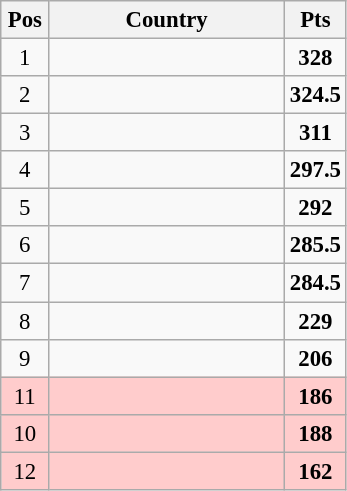<table class="wikitable" style="text-align: center; font-size:95%">
<tr>
<th style="width:25px;">Pos</th>
<th style="width:150px;">Country</th>
<th style="width:25px;">Pts</th>
</tr>
<tr>
<td>1</td>
<td align="left"><strong></strong></td>
<td><strong>328</strong></td>
</tr>
<tr>
<td>2</td>
<td align="left"></td>
<td><strong>324.5</strong></td>
</tr>
<tr>
<td>3</td>
<td align="left"></td>
<td><strong>311</strong></td>
</tr>
<tr>
<td>4</td>
<td align="left"></td>
<td><strong>297.5</strong></td>
</tr>
<tr>
<td>5</td>
<td align="left"></td>
<td><strong>292</strong></td>
</tr>
<tr>
<td>6</td>
<td align="left"></td>
<td><strong>285.5</strong></td>
</tr>
<tr>
<td>7</td>
<td align="left"></td>
<td><strong>284.5</strong></td>
</tr>
<tr>
<td>8</td>
<td align="left"></td>
<td><strong>229</strong></td>
</tr>
<tr>
<td>9</td>
<td align="left"></td>
<td><strong>206</strong></td>
</tr>
<tr style="background:#fcc;">
<td>11</td>
<td align="left"></td>
<td><strong>186</strong></td>
</tr>
<tr style="background:#fcc;">
<td>10</td>
<td align="left"></td>
<td><strong>188</strong></td>
</tr>
<tr style="background:#fcc;">
<td>12</td>
<td align="left"></td>
<td><strong>162</strong></td>
</tr>
</table>
